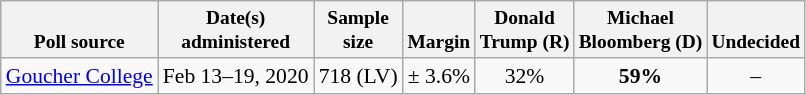<table class="wikitable" style="font-size:90%;text-align:center;">
<tr valign=bottom style="font-size:90%;">
<th>Poll source</th>
<th>Date(s)<br>administered</th>
<th>Sample<br>size</th>
<th>Margin<br></th>
<th>Donald<br>Trump (R)</th>
<th>Michael<br>Bloomberg (D)</th>
<th>Undecided</th>
</tr>
<tr>
<td style="text-align:left;"><a href='#'>Goucher College</a></td>
<td>Feb 13–19, 2020</td>
<td>718 (LV)</td>
<td>± 3.6%</td>
<td>32%</td>
<td><strong>59%</strong></td>
<td>–</td>
</tr>
</table>
